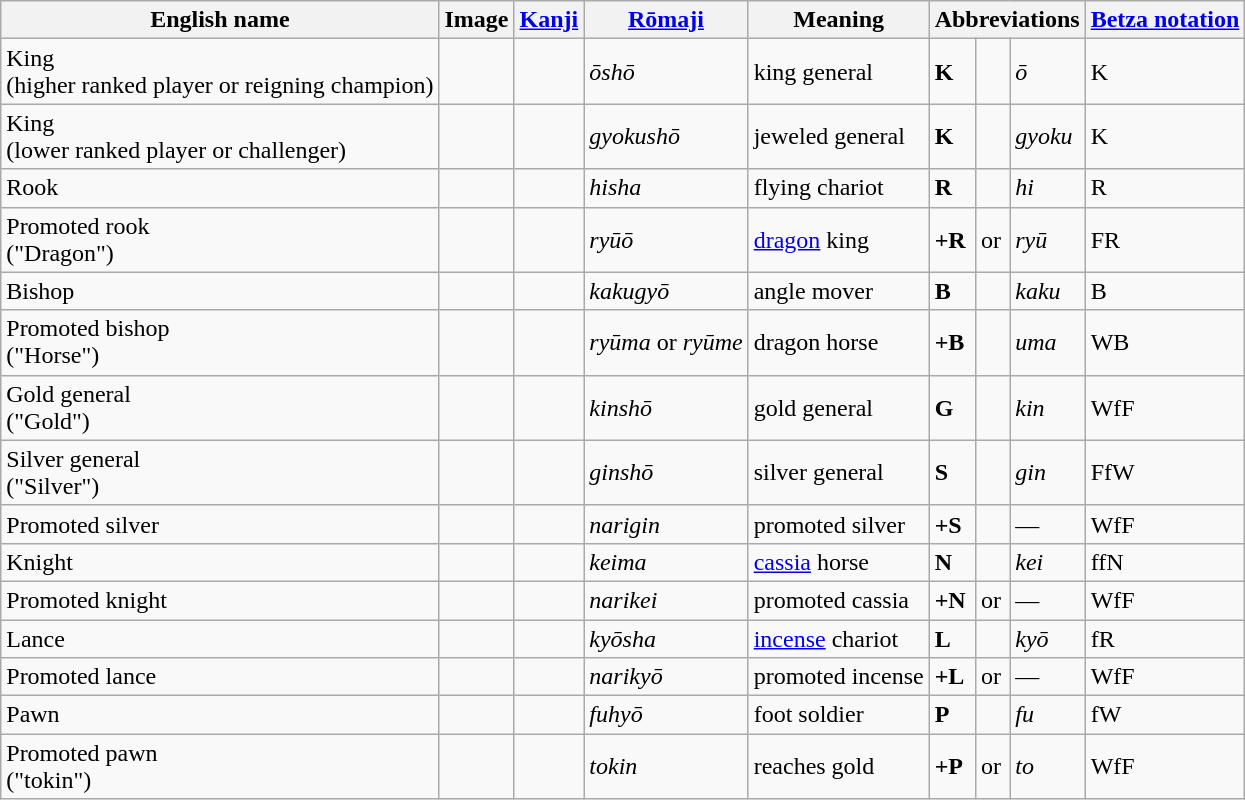<table class="wikitable">
<tr>
<th>English name</th>
<th>Image</th>
<th><a href='#'>Kanji</a></th>
<th><a href='#'>Rōmaji</a></th>
<th>Meaning</th>
<th colspan=3>Abbreviations</th>
<th><a href='#'>Betza notation</a></th>
</tr>
<tr>
<td>King<br>(higher ranked player or reigning champion)</td>
<td style="text-align:center;"></td>
<td></td>
<td><em>ōshō</em></td>
<td>king general</td>
<td><strong>K</strong></td>
<td></td>
<td><em>ō</em></td>
<td>K</td>
</tr>
<tr>
<td>King<br>(lower ranked player or challenger)</td>
<td style="text-align:center;"></td>
<td></td>
<td><em>gyokushō</em></td>
<td>jeweled general</td>
<td><strong>K</strong></td>
<td></td>
<td><em>gyoku</em></td>
<td>K</td>
</tr>
<tr>
<td>Rook</td>
<td style="text-align:center;"></td>
<td></td>
<td><em>hisha</em></td>
<td>flying chariot</td>
<td><strong>R</strong></td>
<td></td>
<td><em>hi</em></td>
<td>R</td>
</tr>
<tr>
<td>Promoted rook<br>("Dragon")</td>
<td style="text-align:center;"></td>
<td></td>
<td><em>ryūō</em></td>
<td><a href='#'>dragon</a> king</td>
<td><strong>+R</strong></td>
<td> or </td>
<td><em>ryū</em></td>
<td>FR</td>
</tr>
<tr>
<td>Bishop</td>
<td style="text-align:center;"></td>
<td></td>
<td><em>kakugyō</em></td>
<td>angle mover</td>
<td><strong>B</strong></td>
<td></td>
<td><em>kaku</em></td>
<td>B</td>
</tr>
<tr>
<td>Promoted bishop<br>("Horse")</td>
<td style="text-align:center;"></td>
<td></td>
<td><em>ryūma</em> or <em>ryūme</em></td>
<td>dragon horse</td>
<td><strong>+B</strong></td>
<td></td>
<td><em>uma</em></td>
<td>WB</td>
</tr>
<tr>
<td>Gold general<br>("Gold")</td>
<td style="text-align:center;"></td>
<td></td>
<td><em>kinshō</em></td>
<td>gold general</td>
<td><strong>G</strong></td>
<td></td>
<td><em>kin</em></td>
<td>WfF</td>
</tr>
<tr>
<td>Silver general<br>("Silver")</td>
<td style="text-align:center;"></td>
<td></td>
<td><em>ginshō</em></td>
<td>silver general</td>
<td><strong>S</strong></td>
<td></td>
<td><em>gin</em></td>
<td>FfW</td>
</tr>
<tr>
<td>Promoted silver</td>
<td style="text-align:center;"></td>
<td></td>
<td><em>narigin</em></td>
<td>promoted silver</td>
<td><strong>+S</strong></td>
<td></td>
<td>—</td>
<td>WfF</td>
</tr>
<tr>
<td>Knight</td>
<td style="text-align:center;"></td>
<td></td>
<td><em>keima</em></td>
<td><a href='#'>cassia</a> horse</td>
<td><strong>N</strong></td>
<td></td>
<td><em>kei</em></td>
<td>ffN</td>
</tr>
<tr>
<td>Promoted knight</td>
<td style="text-align:center;"></td>
<td></td>
<td><em>narikei</em></td>
<td>promoted cassia</td>
<td><strong>+N</strong></td>
<td> or </td>
<td>—</td>
<td>WfF</td>
</tr>
<tr>
<td>Lance</td>
<td style="text-align:center;"></td>
<td></td>
<td><em>kyōsha</em></td>
<td><a href='#'>incense</a> chariot</td>
<td><strong>L</strong></td>
<td></td>
<td><em>kyō</em></td>
<td>fR</td>
</tr>
<tr>
<td>Promoted lance</td>
<td style="text-align:center;"></td>
<td></td>
<td><em>narikyō</em></td>
<td>promoted incense</td>
<td><strong>+L</strong></td>
<td> or </td>
<td>—</td>
<td>WfF</td>
</tr>
<tr>
<td>Pawn</td>
<td style="text-align:center;"></td>
<td></td>
<td><em>fuhyō</em></td>
<td>foot soldier</td>
<td><strong>P</strong></td>
<td></td>
<td><em>fu</em></td>
<td>fW</td>
</tr>
<tr>
<td>Promoted pawn<br>("tokin")</td>
<td style="text-align:center;"></td>
<td></td>
<td><em>tokin</em></td>
<td>reaches gold</td>
<td><strong>+P</strong></td>
<td>or </td>
<td><em>to</em></td>
<td>WfF</td>
</tr>
</table>
